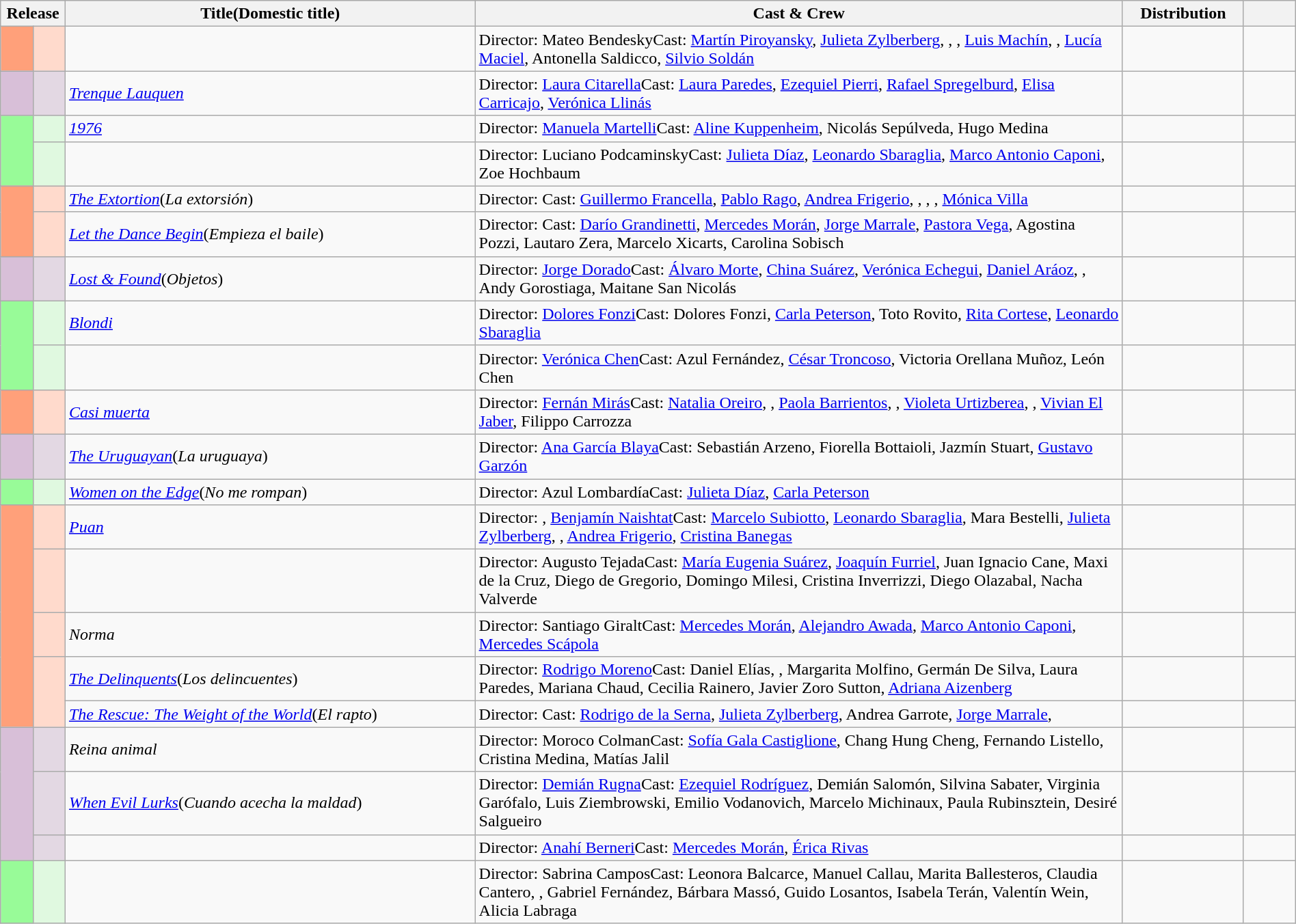<table class="wikitable sortable" style="width:100%;">
<tr>
<th colspan="2" style="width:5%;">Release</th>
<th>Title(Domestic title)</th>
<th style="width:50%;">Cast & Crew</th>
<th>Distribution</th>
<th style="width:4%;"></th>
</tr>
<tr>
<td rowspan = "1" bgcolor ="#ffa07a"></td>
<td bgcolor = "#ffdacc"></td>
<td><em></em></td>
<td>Director: Mateo BendeskyCast: <a href='#'>Martín Piroyansky</a>, <a href='#'>Julieta Zylberberg</a>, , , <a href='#'>Luis Machín</a>, , <a href='#'>Lucía Maciel</a>, Antonella Saldicco, <a href='#'>Silvio Soldán</a></td>
<td></td>
<td></td>
</tr>
<tr>
<td rowspan = "1" bgcolor = "d8bfd8"></td>
<td bgcolor = "#e3d8e3"></td>
<td><em><a href='#'>Trenque Lauquen</a></em></td>
<td>Director: <a href='#'>Laura Citarella</a>Cast: <a href='#'>Laura Paredes</a>, <a href='#'>Ezequiel Pierri</a>, <a href='#'>Rafael Spregelburd</a>, <a href='#'>Elisa Carricajo</a>, <a href='#'>Verónica Llinás</a></td>
<td></td>
<td></td>
</tr>
<tr>
<td rowspan = "2" bgcolor = "#98fb98"></td>
<td bgcolor = "#e0f9e0"></td>
<td><em><a href='#'>1976</a></em></td>
<td>Director: <a href='#'>Manuela Martelli</a>Cast: <a href='#'>Aline Kuppenheim</a>, Nicolás Sepúlveda, Hugo Medina</td>
<td></td>
<td></td>
</tr>
<tr>
<td bgcolor = "#eof9e0"></td>
<td><em></em></td>
<td>Director: Luciano PodcaminskyCast: <a href='#'>Julieta Díaz</a>, <a href='#'>Leonardo Sbaraglia</a>, <a href='#'>Marco Antonio Caponi</a>, Zoe Hochbaum</td>
<td></td>
<td></td>
</tr>
<tr>
<td rowspan = "2" bgcolor = "#ffa07a""></td>
<td bgcolor = "#ffdacc"></td>
<td><em><a href='#'>The Extortion</a></em>(<em>La extorsión</em>)</td>
<td>Director: Cast: <a href='#'>Guillermo Francella</a>, <a href='#'>Pablo Rago</a>, <a href='#'>Andrea Frigerio</a>, , , , <a href='#'>Mónica Villa</a></td>
<td></td>
<td></td>
</tr>
<tr>
<td bgcolor = "#ffdacc"></td>
<td><em><a href='#'>Let the Dance Begin</a></em>(<em>Empieza el baile</em>)</td>
<td>Director: Cast: <a href='#'>Darío Grandinetti</a>, <a href='#'>Mercedes Morán</a>, <a href='#'>Jorge Marrale</a>, <a href='#'>Pastora Vega</a>, Agostina Pozzi, Lautaro Zera, Marcelo Xicarts, Carolina Sobisch</td>
<td></td>
<td></td>
</tr>
<tr>
<td rowspan = "1" bgcolor = "d8bfd8"></td>
<td bgcolor = "#e3d8e3"></td>
<td><em><a href='#'>Lost & Found</a></em>(<em>Objetos</em>)</td>
<td>Director: <a href='#'>Jorge Dorado</a>Cast: <a href='#'>Álvaro Morte</a>, <a href='#'>China Suárez</a>, <a href='#'>Verónica Echegui</a>, <a href='#'>Daniel Aráoz</a>, , Andy Gorostiaga, Maitane San Nicolás</td>
<td></td>
<td></td>
</tr>
<tr>
<td rowspan = "2" bgcolor = "#98fb98"></td>
<td bgcolor = "#e0f9e0"></td>
<td><em><a href='#'>Blondi</a></em></td>
<td>Director: <a href='#'>Dolores Fonzi</a>Cast: Dolores Fonzi, <a href='#'>Carla Peterson</a>, Toto Rovito, <a href='#'>Rita Cortese</a>, <a href='#'>Leonardo Sbaraglia</a></td>
<td></td>
<td></td>
</tr>
<tr>
<td bgcolor = "#e0f9e0"></td>
<td><em></em></td>
<td>Director: <a href='#'>Verónica Chen</a>Cast: Azul Fernández, <a href='#'>César Troncoso</a>, Victoria Orellana Muñoz, León Chen</td>
<td></td>
<td></td>
</tr>
<tr>
<td rowspan = "1" bgcolor = "#ffa07a"></td>
<td bgcolor = "#ffdacc"></td>
<td><em><a href='#'>Casi muerta</a></em></td>
<td>Director: <a href='#'>Fernán Mirás</a>Cast: <a href='#'>Natalia Oreiro</a>, , <a href='#'>Paola Barrientos</a>, , <a href='#'>Violeta Urtizberea</a>, , <a href='#'>Vivian El Jaber</a>, Filippo Carrozza</td>
<td></td>
<td></td>
</tr>
<tr>
<td rowspan = "1" bgcolor = "d8bfd8"></td>
<td bgcolor = "#e3d8e3"></td>
<td><em><a href='#'>The Uruguayan</a></em>(<em>La uruguaya</em>)</td>
<td>Director: <a href='#'>Ana García Blaya</a>Cast: Sebastián Arzeno, Fiorella Bottaioli, Jazmín Stuart, <a href='#'>Gustavo Garzón</a></td>
<td></td>
<td></td>
</tr>
<tr>
<td rowspan = "1" bgcolor = "#98fb98"></td>
<td bgcolor = "#e0f9e0"></td>
<td><em><a href='#'>Women on the Edge</a></em>(<em>No me rompan</em>)</td>
<td>Director: Azul LombardíaCast: <a href='#'>Julieta Díaz</a>, <a href='#'>Carla Peterson</a></td>
<td></td>
<td></td>
</tr>
<tr>
<td rowspan = "5" bgcolor = "#ffa07a"></td>
<td bgcolor = "#ffdacc"></td>
<td><em><a href='#'>Puan</a></em></td>
<td>Director: , <a href='#'>Benjamín Naishtat</a>Cast: <a href='#'>Marcelo Subiotto</a>, <a href='#'>Leonardo Sbaraglia</a>, Mara Bestelli, <a href='#'>Julieta Zylberberg</a>, , <a href='#'>Andrea Frigerio</a>, <a href='#'>Cristina Banegas</a></td>
<td></td>
<td></td>
</tr>
<tr>
<td bgcolor = "#ffdacc"></td>
<td><em></em></td>
<td>Director: Augusto TejadaCast: <a href='#'>María Eugenia Suárez</a>, <a href='#'>Joaquín Furriel</a>, Juan Ignacio Cane, Maxi de la Cruz, Diego de Gregorio, Domingo Milesi, Cristina Inverrizzi, Diego Olazabal, Nacha Valverde</td>
<td></td>
<td></td>
</tr>
<tr>
<td bgcolor = "#ffdacc"></td>
<td><em>Norma</em></td>
<td>Director: Santiago GiraltCast: <a href='#'>Mercedes Morán</a>, <a href='#'>Alejandro Awada</a>, <a href='#'>Marco Antonio Caponi</a>, <a href='#'>Mercedes Scápola</a></td>
<td></td>
<td></td>
</tr>
<tr>
<td rowspan = "2" bgcolor = "#ffdacc"></td>
<td><em><a href='#'>The Delinquents</a></em>(<em>Los delincuentes</em>)</td>
<td>Director: <a href='#'>Rodrigo Moreno</a>Cast: Daniel Elías, , Margarita Molfino, Germán De Silva, Laura Paredes, Mariana Chaud, Cecilia Rainero, Javier Zoro Sutton, <a href='#'>Adriana Aizenberg</a></td>
<td></td>
<td></td>
</tr>
<tr>
<td><em><a href='#'>The Rescue: The Weight of the World</a></em>(<em>El rapto</em>)</td>
<td>Director: Cast: <a href='#'>Rodrigo de la Serna</a>, <a href='#'>Julieta Zylberberg</a>, Andrea Garrote, <a href='#'>Jorge Marrale</a>, </td>
<td></td>
<td></td>
</tr>
<tr>
<td rowspan = "3" bgcolor = "d8bfd8"></td>
<td bgcolor = "#e3d8e3"></td>
<td><em>Reina animal</em></td>
<td>Director: Moroco ColmanCast: <a href='#'>Sofía Gala Castiglione</a>, Chang Hung Cheng, Fernando Listello, Cristina Medina, Matías Jalil</td>
<td></td>
<td></td>
</tr>
<tr>
<td bgcolor = "#e3d8e3"></td>
<td><em><a href='#'>When Evil Lurks</a></em>(<em>Cuando acecha la maldad</em>)</td>
<td>Director: <a href='#'>Demián Rugna</a>Cast: <a href='#'>Ezequiel Rodríguez</a>, Demián Salomón, Silvina Sabater, Virginia Garófalo, Luis Ziembrowski, Emilio Vodanovich, Marcelo Michinaux, Paula Rubinsztein, Desiré Salgueiro</td>
<td></td>
<td></td>
</tr>
<tr>
<td bgcolor = "#e3d8e3"></td>
<td><em></em></td>
<td>Director: <a href='#'>Anahí Berneri</a>Cast: <a href='#'>Mercedes Morán</a>, <a href='#'>Érica Rivas</a></td>
<td></td>
<td></td>
</tr>
<tr>
<td rowspan = "1" bgcolor = "#98fb98"></td>
<td bgcolor = "#e0f9e0"></td>
<td><em></em></td>
<td>Director: Sabrina CamposCast: Leonora Balcarce, Manuel Callau, Marita Ballesteros, Claudia Cantero, , Gabriel Fernández, Bárbara Massó, Guido Losantos, Isabela Terán, Valentín Wein, Alicia Labraga</td>
<td></td>
<td></td>
</tr>
</table>
